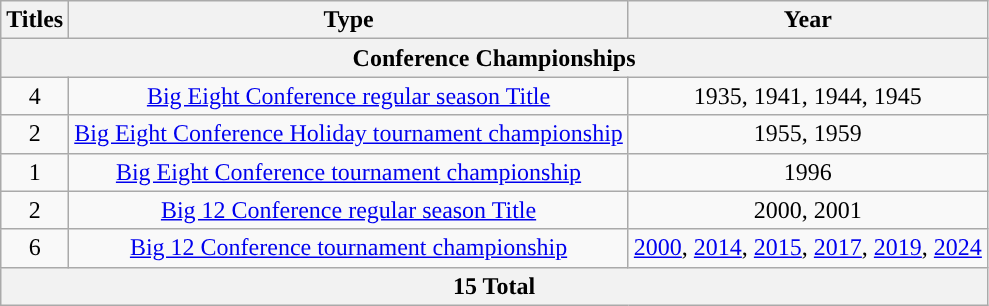<table class="wikitable" style="text-align:center">
<tr>
<th>Titles</th>
<th>Type</th>
<th>Year</th>
</tr>
<tr>
<th colspan=8>Conference Championships</th>
</tr>
<tr>
<td>4</td>
<td><a href='#'>Big Eight Conference regular season Title</a></td>
<td>1935, 1941, 1944, 1945</td>
</tr>
<tr>
<td>2</td>
<td><a href='#'>Big Eight Conference Holiday tournament championship</a></td>
<td>1955, 1959</td>
</tr>
<tr>
<td>1</td>
<td><a href='#'>Big Eight Conference tournament championship</a></td>
<td>1996</td>
</tr>
<tr>
<td>2</td>
<td><a href='#'>Big 12 Conference regular season Title</a></td>
<td>2000, 2001</td>
</tr>
<tr>
<td>6</td>
<td><a href='#'>Big 12 Conference tournament championship</a></td>
<td><a href='#'>2000</a>, <a href='#'>2014</a>, <a href='#'>2015</a>, <a href='#'>2017</a>, <a href='#'>2019</a>, <a href='#'>2024</a></td>
</tr>
<tr>
<th colspan=3>15 Total</th>
</tr>
</table>
